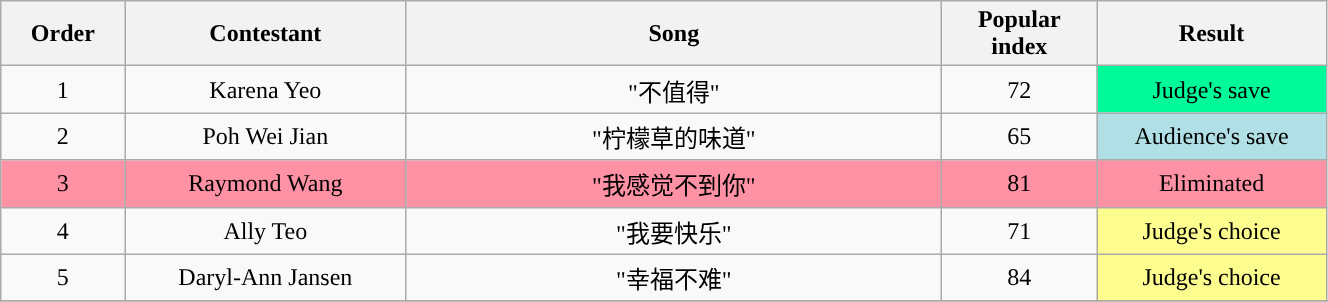<table class="wikitable" style="text-align:center; width:70%;">
<tr>
<th scope="col" style="width:4%;">Order</th>
<th scope="col" style="width:11%;">Contestant</th>
<th scope="col" style="width:21%;">Song</th>
<th scope="col" style="width:5%;">Popular index</th>
<th scope="col" style="width:9%;">Result</th>
</tr>
<tr>
<td>1</td>
<td>Karena Yeo</td>
<td>"不值得"</td>
<td>72</td>
<td style="background:#00FA9A;">Judge's save</td>
</tr>
<tr>
<td>2</td>
<td>Poh Wei Jian</td>
<td>"柠檬草的味道"</td>
<td>65</td>
<td style="background:#B0E0E6;">Audience's save</td>
</tr>
<tr style="background:#FF91A4;">
<td>3</td>
<td>Raymond Wang</td>
<td>"我感觉不到你"</td>
<td>81</td>
<td style="background:#FF91A4;">Eliminated</td>
</tr>
<tr>
<td>4</td>
<td>Ally Teo</td>
<td>"我要快乐"</td>
<td>71</td>
<td style="background:#fdfc8f;">Judge's choice</td>
</tr>
<tr>
<td>5</td>
<td>Daryl-Ann Jansen</td>
<td>"幸福不难"</td>
<td>84</td>
<td style="background:#fdfc8f;">Judge's choice</td>
</tr>
<tr>
</tr>
</table>
